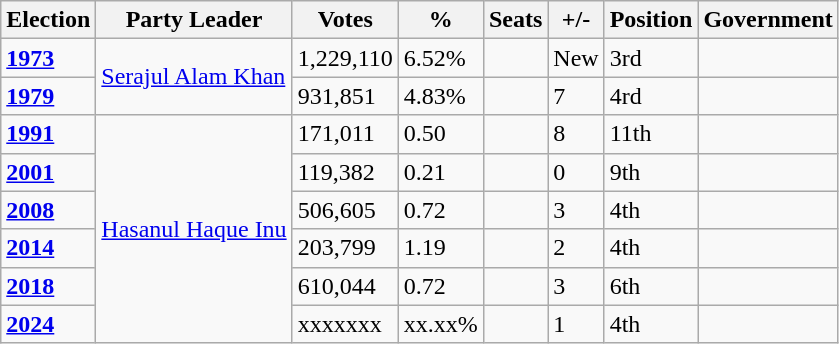<table class="wikitable sortable">
<tr>
<th>Election</th>
<th>Party Leader</th>
<th>Votes</th>
<th>%</th>
<th>Seats</th>
<th>+/-</th>
<th>Position</th>
<th>Government</th>
</tr>
<tr>
<td><strong><a href='#'>1973</a></strong></td>
<td rowspan="2"><a href='#'>Serajul Alam Khan</a></td>
<td>1,229,110</td>
<td>6.52%</td>
<td></td>
<td>New</td>
<td> 3rd</td>
<td></td>
</tr>
<tr>
<td><strong><a href='#'>1979</a></strong></td>
<td>931,851</td>
<td>4.83%</td>
<td></td>
<td> 7</td>
<td> 4rd</td>
<td></td>
</tr>
<tr>
<td><strong><a href='#'>1991</a></strong></td>
<td rowspan="6"><a href='#'>Hasanul Haque Inu</a></td>
<td>171,011</td>
<td>0.50</td>
<td></td>
<td> 8</td>
<td> 11th</td>
<td></td>
</tr>
<tr>
<td><strong><a href='#'>2001</a></strong></td>
<td>119,382</td>
<td>0.21</td>
<td></td>
<td> 0</td>
<td> 9th</td>
<td></td>
</tr>
<tr>
<td><strong><a href='#'>2008</a></strong></td>
<td>506,605</td>
<td>0.72</td>
<td></td>
<td> 3</td>
<td> 4th</td>
<td></td>
</tr>
<tr>
<td><strong><a href='#'>2014</a></strong></td>
<td>203,799</td>
<td>1.19</td>
<td></td>
<td> 2</td>
<td> 4th</td>
<td></td>
</tr>
<tr>
<td><strong><a href='#'>2018</a></strong></td>
<td>610,044</td>
<td>0.72</td>
<td></td>
<td> 3</td>
<td> 6th</td>
<td></td>
</tr>
<tr>
<td><strong><a href='#'>2024</a></strong></td>
<td>xxxxxxx</td>
<td>xx.xx%</td>
<td></td>
<td> 1</td>
<td> 4th</td>
<td></td>
</tr>
</table>
